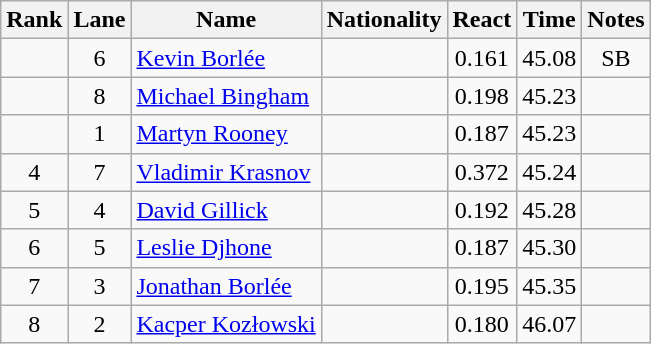<table class="wikitable sortable" style="text-align:center">
<tr>
<th>Rank</th>
<th>Lane</th>
<th>Name</th>
<th>Nationality</th>
<th>React</th>
<th>Time</th>
<th>Notes</th>
</tr>
<tr>
<td></td>
<td>6</td>
<td align="left"><a href='#'>Kevin Borlée</a></td>
<td align=left></td>
<td>0.161</td>
<td>45.08</td>
<td>SB</td>
</tr>
<tr>
<td></td>
<td>8</td>
<td align="left"><a href='#'>Michael Bingham</a></td>
<td align=left></td>
<td>0.198</td>
<td>45.23</td>
<td></td>
</tr>
<tr>
<td></td>
<td>1</td>
<td align="left"><a href='#'>Martyn Rooney</a></td>
<td align=left></td>
<td>0.187</td>
<td>45.23</td>
<td></td>
</tr>
<tr>
<td>4</td>
<td>7</td>
<td align="left"><a href='#'>Vladimir Krasnov</a></td>
<td align=left></td>
<td>0.372</td>
<td>45.24</td>
<td></td>
</tr>
<tr>
<td>5</td>
<td>4</td>
<td align="left"><a href='#'>David Gillick</a></td>
<td align=left></td>
<td>0.192</td>
<td>45.28</td>
<td></td>
</tr>
<tr>
<td>6</td>
<td>5</td>
<td align="left"><a href='#'>Leslie Djhone</a></td>
<td align=left></td>
<td>0.187</td>
<td>45.30</td>
<td></td>
</tr>
<tr>
<td>7</td>
<td>3</td>
<td align="left"><a href='#'>Jonathan Borlée</a></td>
<td align=left></td>
<td>0.195</td>
<td>45.35</td>
<td></td>
</tr>
<tr>
<td>8</td>
<td>2</td>
<td align="left"><a href='#'>Kacper Kozłowski</a></td>
<td align=left></td>
<td>0.180</td>
<td>46.07</td>
<td></td>
</tr>
</table>
